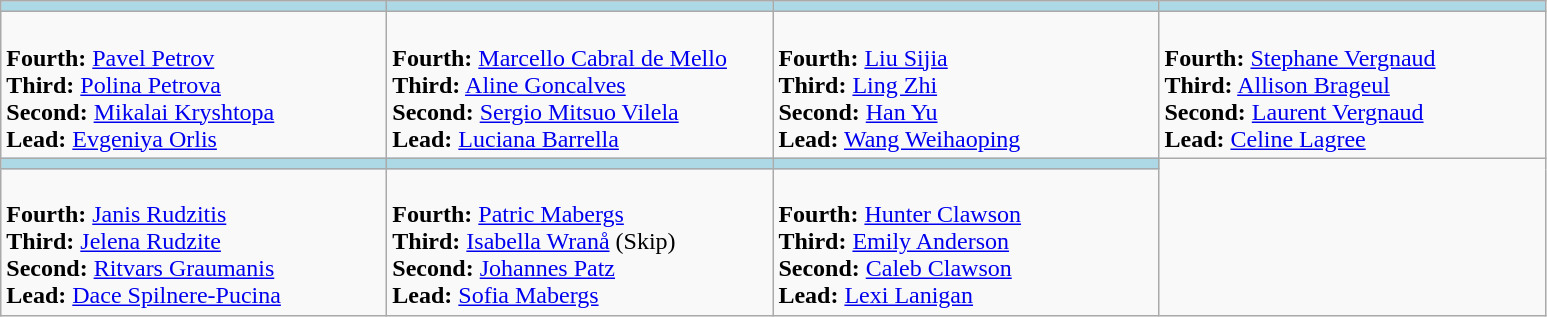<table class="wikitable">
<tr>
<th style="background: #ADD8E6;" width=250></th>
<th style="background: #ADD8E6;" width=250></th>
<th style="background: #ADD8E6;" width=250></th>
<th style="background: #ADD8E6;" width=250></th>
</tr>
<tr>
<td><br><strong>Fourth:</strong> <a href='#'>Pavel Petrov</a><br>
<strong>Third:</strong> <a href='#'>Polina Petrova</a><br>
<strong>Second:</strong> <a href='#'>Mikalai Kryshtopa</a><br>
<strong>Lead:</strong> <a href='#'>Evgeniya Orlis</a></td>
<td><br><strong>Fourth:</strong> <a href='#'>Marcello Cabral de Mello</a><br>
<strong>Third:</strong> <a href='#'>Aline Goncalves</a><br>
<strong>Second:</strong> <a href='#'>Sergio Mitsuo Vilela</a><br>
<strong>Lead:</strong> <a href='#'>Luciana Barrella</a></td>
<td><br><strong>Fourth:</strong> <a href='#'>Liu Sijia</a><br>
<strong>Third:</strong> <a href='#'>Ling Zhi</a><br>
<strong>Second:</strong> <a href='#'>Han Yu</a><br>
<strong>Lead:</strong> <a href='#'>Wang Weihaoping</a></td>
<td><br><strong>Fourth:</strong> <a href='#'>Stephane Vergnaud</a><br>
<strong>Third:</strong> <a href='#'>Allison Brageul</a><br>
<strong>Second:</strong> <a href='#'>Laurent Vergnaud</a><br>
<strong>Lead:</strong> <a href='#'>Celine Lagree</a></td>
</tr>
<tr>
<th style="background: #ADD8E6;" width=250></th>
<th style="background: #ADD8E6;" width=250></th>
<th style="background: #ADD8E6;" width=250></th>
</tr>
<tr>
<td><br><strong>Fourth:</strong> <a href='#'>Janis Rudzitis</a><br>
<strong>Third:</strong> <a href='#'>Jelena Rudzite</a><br>
<strong>Second:</strong> <a href='#'>Ritvars Graumanis</a><br>
<strong>Lead:</strong> <a href='#'>Dace Spilnere-Pucina</a></td>
<td><br><strong>Fourth:</strong> <a href='#'>Patric Mabergs</a><br>
<strong>Third:</strong> <a href='#'>Isabella Wranå</a> (Skip)<br>
<strong>Second:</strong> <a href='#'>Johannes Patz</a><br>
<strong>Lead:</strong> <a href='#'>Sofia Mabergs</a></td>
<td><br><strong>Fourth:</strong> <a href='#'>Hunter Clawson</a><br>
<strong>Third:</strong> <a href='#'>Emily Anderson</a><br>
<strong>Second:</strong> <a href='#'>Caleb Clawson</a><br>
<strong>Lead:</strong> <a href='#'>Lexi Lanigan</a></td>
</tr>
</table>
